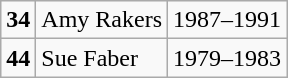<table class="wikitable">
<tr>
<td><strong>34</strong></td>
<td>Amy Rakers</td>
<td>1987–1991</td>
</tr>
<tr>
<td><strong>44</strong></td>
<td>Sue Faber</td>
<td>1979–1983</td>
</tr>
</table>
